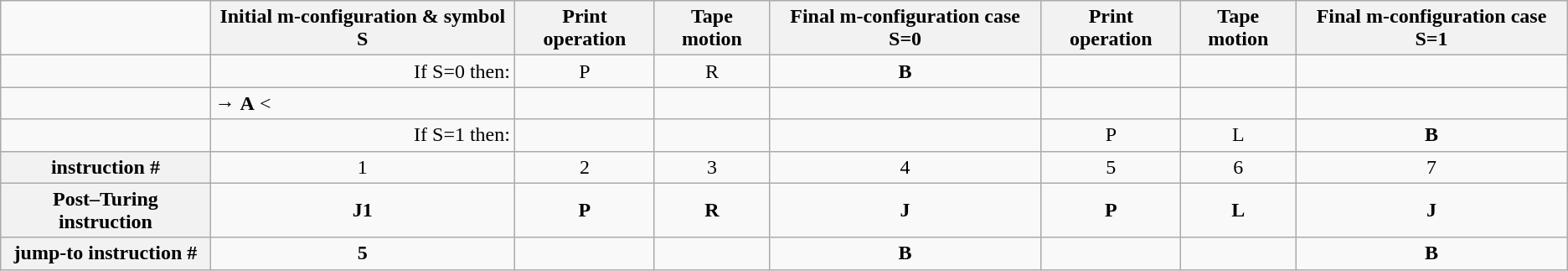<table class="wikitable" style="text-align: center">
<tr>
<td></td>
<th>Initial m-configuration & symbol S</th>
<th>Print operation</th>
<th>Tape motion</th>
<th>Final m-configuration case S=0</th>
<th>Print operation</th>
<th>Tape motion</th>
<th>Final m-configuration case S=1</th>
</tr>
<tr style="vertical-align: bottom">
<td></td>
<td style="text-align: right">If S=0 then:</td>
<td>P</td>
<td>R</td>
<td><strong>B</strong></td>
<td></td>
<td></td>
<td></td>
</tr>
<tr style="vertical-align: bottom">
<td></td>
<td style="text-align: left">→ <strong>A</strong> <</td>
<td></td>
<td></td>
<td></td>
<td></td>
<td></td>
<td></td>
</tr>
<tr style="vertical-align: bottom">
<td></td>
<td style="text-align: right">If S=1 then:</td>
<td></td>
<td></td>
<td></td>
<td>P</td>
<td>L</td>
<td><strong>B</strong></td>
</tr>
<tr>
<th>instruction #</th>
<td>1</td>
<td>2</td>
<td>3</td>
<td>4</td>
<td>5</td>
<td>6</td>
<td>7</td>
</tr>
<tr style="font-weight:bold">
<th>Post–Turing instruction</th>
<td>J1</td>
<td>P</td>
<td>R</td>
<td>J</td>
<td>P</td>
<td>L</td>
<td>J</td>
</tr>
<tr style="font-weight:bold">
<th>jump-to instruction #</th>
<td>5</td>
<td></td>
<td></td>
<td>B</td>
<td></td>
<td></td>
<td>B</td>
</tr>
</table>
